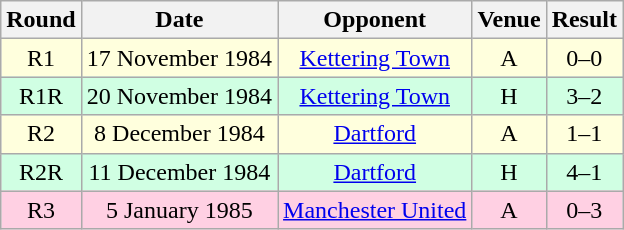<table class="wikitable" style="text-align:center">
<tr>
<th>Round</th>
<th>Date</th>
<th>Opponent</th>
<th>Venue</th>
<th>Result</th>
</tr>
<tr style="background-color: #ffffdd;">
<td>R1</td>
<td>17 November 1984</td>
<td><a href='#'>Kettering Town</a></td>
<td>A</td>
<td>0–0</td>
</tr>
<tr style="background-color: #d0ffe3;">
<td>R1R</td>
<td>20 November 1984</td>
<td><a href='#'>Kettering Town</a></td>
<td>H</td>
<td>3–2</td>
</tr>
<tr style="background-color: #ffffdd;">
<td>R2</td>
<td>8 December 1984</td>
<td><a href='#'>Dartford</a></td>
<td>A</td>
<td>1–1</td>
</tr>
<tr style="background-color: #d0ffe3;">
<td>R2R</td>
<td>11 December 1984</td>
<td><a href='#'>Dartford</a></td>
<td>H</td>
<td>4–1</td>
</tr>
<tr style="background-color: #ffd0e3;">
<td>R3</td>
<td>5 January 1985</td>
<td><a href='#'>Manchester United</a></td>
<td>A</td>
<td>0–3</td>
</tr>
</table>
